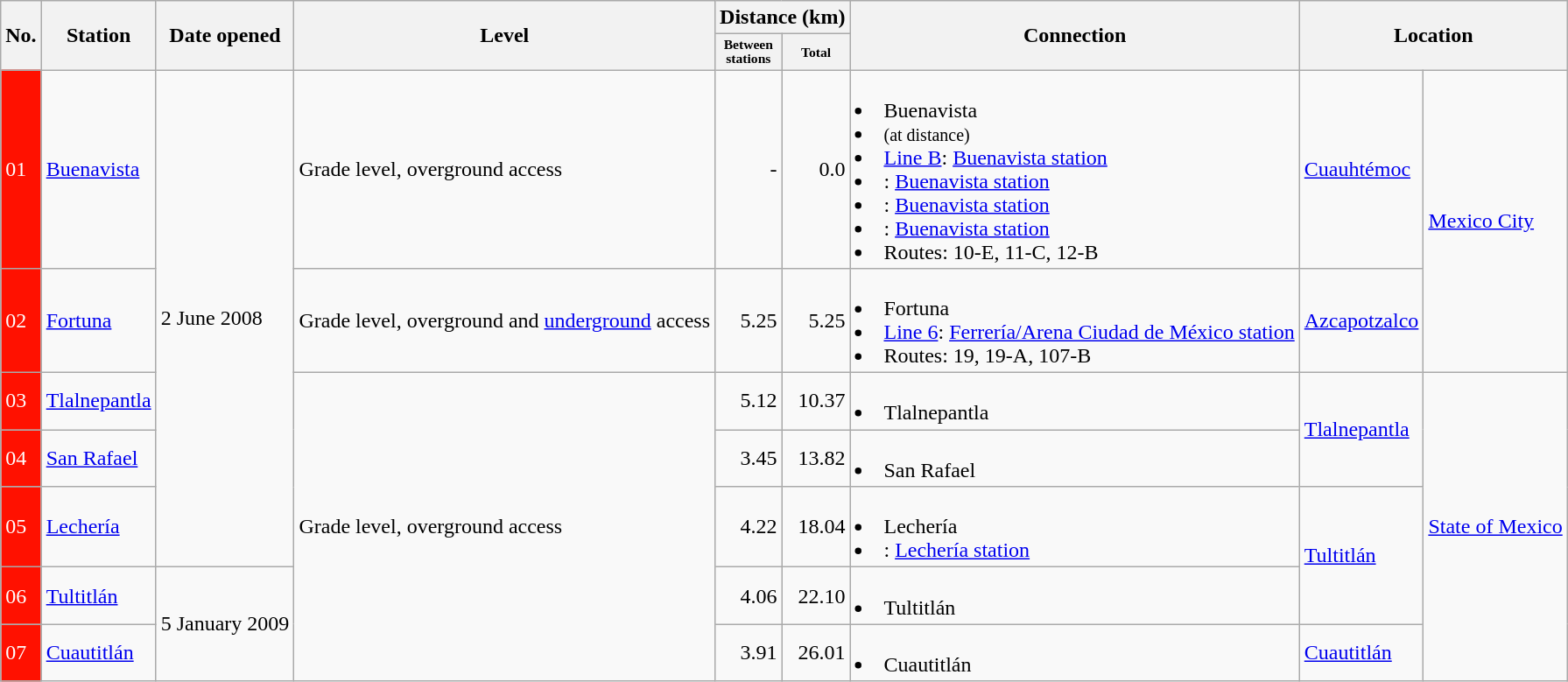<table class="wikitable" rules="all">
<tr>
<th rowspan="2">No.</th>
<th rowspan="2">Station</th>
<th rowspan="2">Date opened</th>
<th rowspan="2">Level</th>
<th colspan="2">Distance (km)</th>
<th rowspan="2">Connection</th>
<th rowspan="2" colspan="2">Location</th>
</tr>
<tr>
<th style="font-size: 65%;">Between<br>stations</th>
<th style="font-size: 65%;">Total</th>
</tr>
<tr>
<td style="background: #FF1100; color: white;">01</td>
<td><a href='#'>Buenavista</a></td>
<td rowspan="5">2 June 2008</td>
<td>Grade level, overground access</td>
<td style="text-align:right;">-</td>
<td style="text-align:right;">0.0</td>
<td><br><li> Buenavista
<li> <small>(at distance)</small>
<li>  <a href='#'>Line B</a>: <a href='#'>Buenavista station</a>
<li> : <a href='#'>Buenavista station</a>
<li> : <a href='#'>Buenavista station</a>
<li> : <a href='#'>Buenavista station</a>
<li> Routes: 10-E, 11-C, 12-B</td>
<td><a href='#'>Cuauhtémoc</a></td>
<td rowspan=2><a href='#'>Mexico City</a></td>
</tr>
<tr>
<td style="background: #FF1100; color: white;">02</td>
<td><a href='#'>Fortuna</a></td>
<td>Grade level, overground and <a href='#'>underground</a> access</td>
<td style="text-align:right;">5.25</td>
<td style="text-align:right;">5.25</td>
<td><br><li> Fortuna
<li>  <a href='#'>Line 6</a>: <a href='#'>Ferrería/Arena Ciudad de México station</a>
<li> Routes: 19, 19-A, 107-B</td>
<td><a href='#'>Azcapotzalco</a></td>
</tr>
<tr>
<td style="background: #FF1100; color: white;">03</td>
<td><a href='#'>Tlalnepantla</a></td>
<td rowspan="5">Grade level, overground access</td>
<td style="text-align:right;">5.12</td>
<td style="text-align:right;">10.37</td>
<td><br><li> Tlalnepantla</td>
<td rowspan=2><a href='#'>Tlalnepantla</a></td>
<td rowspan=5><a href='#'>State of Mexico</a></td>
</tr>
<tr>
<td style="background: #FF1100; color: white;">04</td>
<td><a href='#'>San Rafael</a></td>
<td style="text-align:right;">3.45</td>
<td style="text-align:right;">13.82</td>
<td><br><li> San Rafael</td>
</tr>
<tr>
<td style="background: #FF1100; color: white;">05</td>
<td><a href='#'>Lechería</a></td>
<td style="text-align:right;">4.22</td>
<td style="text-align:right;">18.04</td>
<td><br><li> Lechería
<li> : <a href='#'>Lechería station</a></td>
<td rowspan=2><a href='#'>Tultitlán</a></td>
</tr>
<tr>
<td style="background: #FF1100; color: white;">06</td>
<td><a href='#'>Tultitlán</a></td>
<td rowspan="2">5 January 2009</td>
<td style="text-align:right;">4.06</td>
<td style="text-align:right;">22.10</td>
<td><br><li> Tultitlán</td>
</tr>
<tr>
<td style="background: #FF1100; color: white;">07</td>
<td><a href='#'>Cuautitlán</a></td>
<td style="text-align:right;">3.91</td>
<td style="text-align:right;">26.01</td>
<td><br><li> Cuautitlán</td>
<td><a href='#'>Cuautitlán</a></td>
</tr>
</table>
